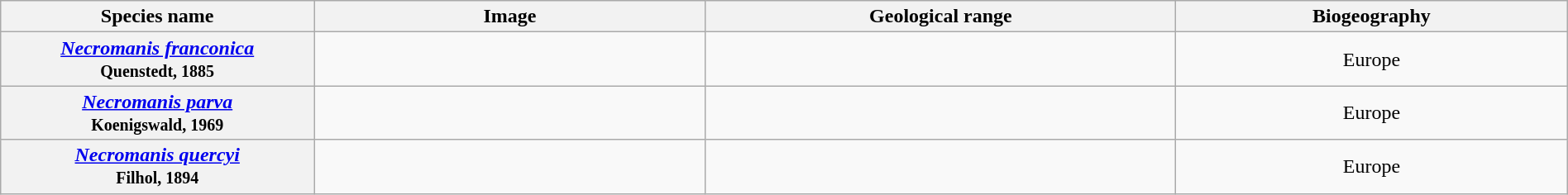<table class="wikitable" style="width:100%; text-align:center">
<tr>
<th scope="col" style="width:20%; min-width:180px;">Species name</th>
<th scope="col" style="width:25%;">Image</th>
<th scope="col" style="width:30%; min-width:180px;">Geological range</th>
<th scope="col" style="width:25%;">Biogeography</th>
</tr>
<tr>
<th scope="row"><em><a href='#'>Necromanis franconica</a></em><br><small>Quenstedt, 1885</small></th>
<td></td>
<td></td>
<td>Europe</td>
</tr>
<tr>
<th scope="row"><em><a href='#'>Necromanis parva</a></em><br><small>Koenigswald, 1969</small></th>
<td></td>
<td></td>
<td>Europe</td>
</tr>
<tr>
<th scope="row"><em><a href='#'>Necromanis quercyi</a></em><br><small>Filhol, 1894</small></th>
<td></td>
<td></td>
<td>Europe</td>
</tr>
</table>
